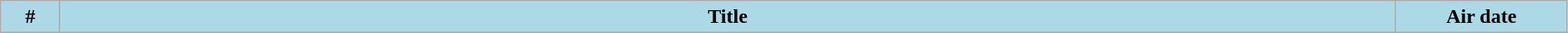<table class="wikitable plainrowheaders" style="width:99%; background:#fff;">
<tr>
<th style="background:#add8e6; width:40px;">#</th>
<th style="background: #add8e6;">Title</th>
<th style="background:#add8e6; width:130px;">Air date<br>






</th>
</tr>
</table>
